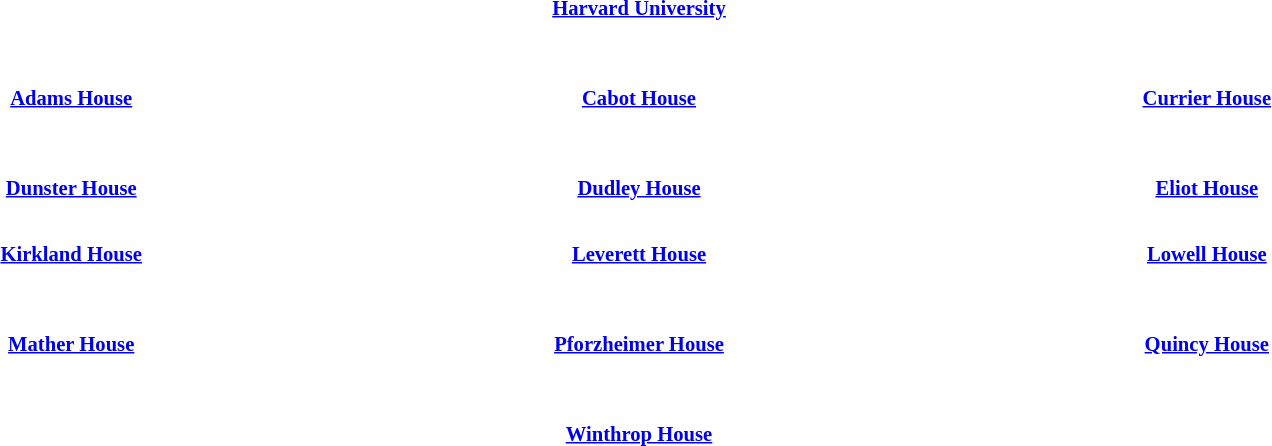<table class="toccolours" style="margin: 0 auto; width:90%; font-size: 0.86em">
<tr>
<th colspan="3"><a href='#'>Harvard University</a></th>
</tr>
<tr>
<td style="width: 33%;"></td>
<td style="width: 33%;"><br></td>
<td style="width: 33%;"></td>
</tr>
<tr>
<td> </td>
</tr>
<tr>
<th><a href='#'>Adams House</a></th>
<th><a href='#'>Cabot House</a></th>
<th><a href='#'>Currier House</a></th>
</tr>
<tr>
<td><br></td>
<td><br></td>
<td><br></td>
</tr>
<tr>
<td> </td>
</tr>
<tr>
<th><a href='#'>Dunster House</a></th>
<th><a href='#'>Dudley House</a></th>
<th><a href='#'>Eliot House</a></th>
</tr>
<tr>
<td></td>
<td></td>
<td></td>
</tr>
<tr>
<td> </td>
</tr>
<tr>
<th><a href='#'>Kirkland House</a></th>
<th><a href='#'>Leverett House</a></th>
<th><a href='#'>Lowell House</a></th>
</tr>
<tr>
<td></td>
<td><br></td>
<td></td>
</tr>
<tr>
<td> </td>
</tr>
<tr>
<th><a href='#'>Mather House</a></th>
<th><a href='#'>Pforzheimer House</a></th>
<th><a href='#'>Quincy House</a></th>
</tr>
<tr>
<td><br></td>
<td><br></td>
<td><br></td>
</tr>
<tr>
<td> </td>
</tr>
<tr>
<th></th>
<th><a href='#'>Winthrop House</a></th>
<th></th>
</tr>
<tr>
<td> </td>
<td><br></td>
<td> </td>
</tr>
</table>
